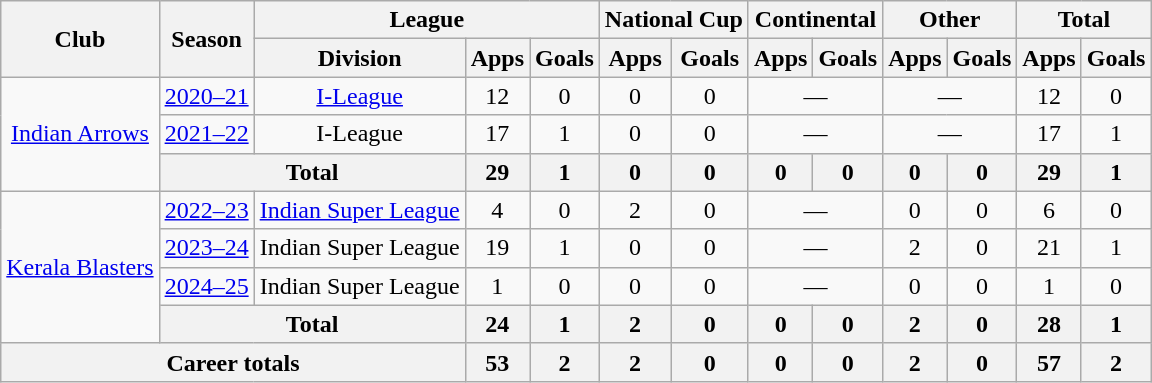<table class="wikitable" style="text-align:center">
<tr>
<th rowspan="2">Club</th>
<th rowspan="2">Season</th>
<th colspan="3">League</th>
<th colspan="2">National Cup</th>
<th colspan="2">Continental</th>
<th colspan="2">Other</th>
<th colspan="2">Total</th>
</tr>
<tr>
<th>Division</th>
<th>Apps</th>
<th>Goals</th>
<th>Apps</th>
<th>Goals</th>
<th>Apps</th>
<th>Goals</th>
<th>Apps</th>
<th>Goals</th>
<th>Apps</th>
<th>Goals</th>
</tr>
<tr>
<td rowspan="3"><a href='#'>Indian Arrows</a></td>
<td><a href='#'>2020–21</a></td>
<td><a href='#'>I-League</a></td>
<td>12</td>
<td>0</td>
<td>0</td>
<td>0</td>
<td colspan="2">—</td>
<td colspan="2">—</td>
<td>12</td>
<td>0</td>
</tr>
<tr>
<td><a href='#'>2021–22</a></td>
<td>I-League</td>
<td>17</td>
<td>1</td>
<td>0</td>
<td>0</td>
<td colspan="2">—</td>
<td colspan="2">—</td>
<td>17</td>
<td>1</td>
</tr>
<tr>
<th colspan="2">Total</th>
<th>29</th>
<th>1</th>
<th>0</th>
<th>0</th>
<th>0</th>
<th>0</th>
<th>0</th>
<th>0</th>
<th>29</th>
<th>1</th>
</tr>
<tr>
<td rowspan="4"><a href='#'>Kerala Blasters</a></td>
<td><a href='#'>2022–23</a></td>
<td><a href='#'>Indian Super League</a></td>
<td>4</td>
<td>0</td>
<td>2</td>
<td>0</td>
<td colspan="2">—</td>
<td>0</td>
<td>0</td>
<td>6</td>
<td>0</td>
</tr>
<tr>
<td><a href='#'>2023–24</a></td>
<td>Indian Super League</td>
<td>19</td>
<td>1</td>
<td>0</td>
<td>0</td>
<td colspan="2">—</td>
<td>2</td>
<td>0</td>
<td>21</td>
<td>1</td>
</tr>
<tr>
<td><a href='#'>2024–25</a></td>
<td>Indian Super League</td>
<td>1</td>
<td>0</td>
<td>0</td>
<td>0</td>
<td colspan="2">—</td>
<td>0</td>
<td>0</td>
<td>1</td>
<td>0</td>
</tr>
<tr>
<th colspan="2">Total</th>
<th>24</th>
<th>1</th>
<th>2</th>
<th>0</th>
<th>0</th>
<th>0</th>
<th>2</th>
<th>0</th>
<th>28</th>
<th>1</th>
</tr>
<tr>
<th colspan="3">Career totals</th>
<th>53</th>
<th>2</th>
<th>2</th>
<th>0</th>
<th>0</th>
<th>0</th>
<th>2</th>
<th>0</th>
<th>57</th>
<th>2</th>
</tr>
</table>
